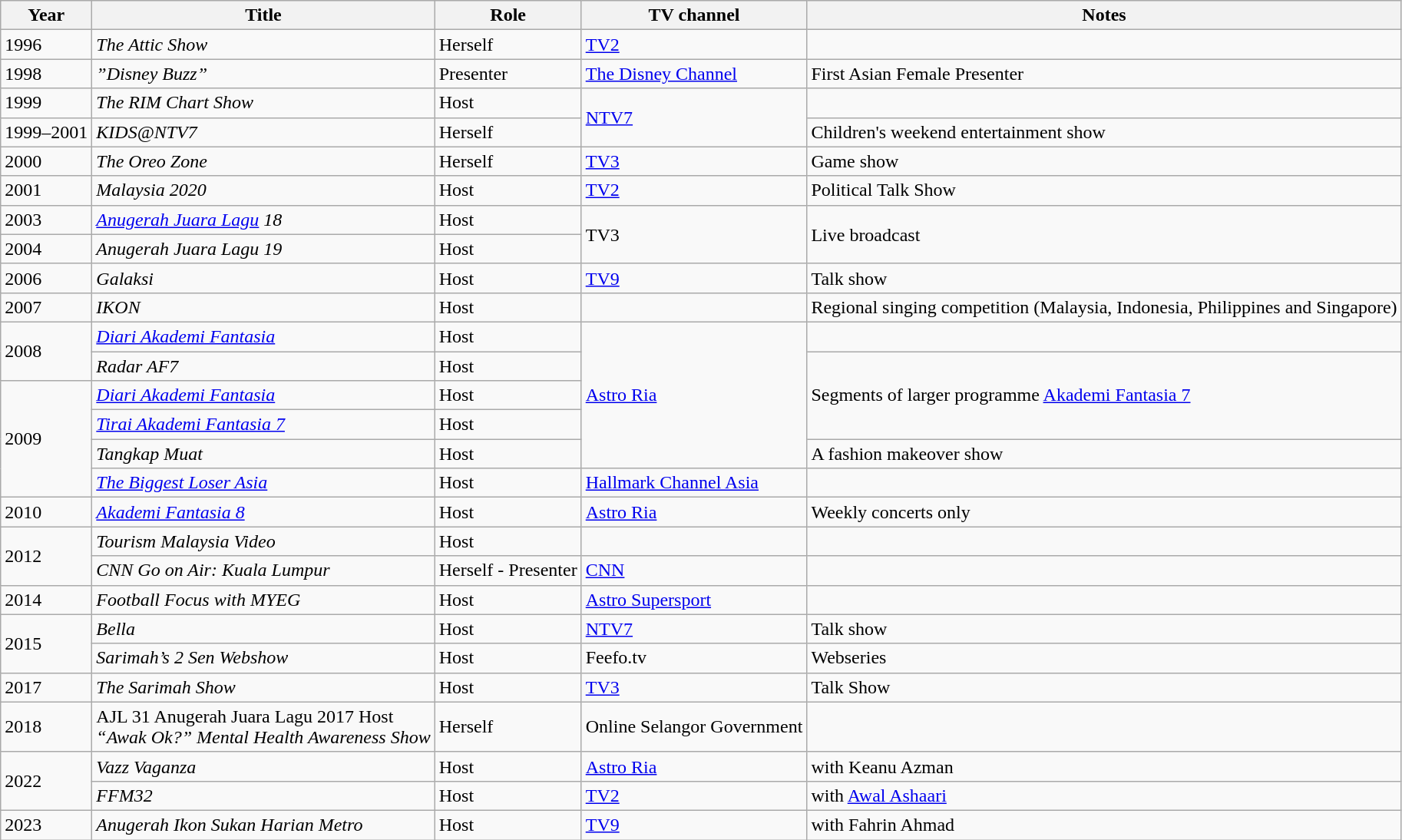<table class="wikitable">
<tr>
<th>Year</th>
<th>Title</th>
<th>Role</th>
<th>TV channel</th>
<th>Notes</th>
</tr>
<tr>
<td>1996</td>
<td><em>The Attic Show</em></td>
<td>Herself</td>
<td><a href='#'>TV2</a></td>
<td></td>
</tr>
<tr>
<td>1998</td>
<td><em>”Disney Buzz”</em></td>
<td>Presenter</td>
<td><a href='#'>The Disney Channel</a></td>
<td>First Asian Female Presenter</td>
</tr>
<tr>
<td>1999</td>
<td><em>The RIM Chart Show</em></td>
<td>Host</td>
<td rowspan="2"><a href='#'>NTV7</a></td>
<td></td>
</tr>
<tr>
<td>1999–2001</td>
<td><em>KIDS@NTV7</em></td>
<td>Herself</td>
<td>Children's weekend entertainment show</td>
</tr>
<tr>
<td>2000</td>
<td><em>The Oreo Zone</em></td>
<td>Herself</td>
<td><a href='#'>TV3</a></td>
<td>Game show</td>
</tr>
<tr>
<td>2001</td>
<td><em>Malaysia 2020</em></td>
<td>Host</td>
<td><a href='#'>TV2</a></td>
<td>Political Talk Show</td>
</tr>
<tr>
<td>2003</td>
<td><em><a href='#'>Anugerah Juara Lagu</a> 18</em></td>
<td>Host</td>
<td rowspan="2">TV3</td>
<td rowspan="2">Live broadcast</td>
</tr>
<tr>
<td>2004</td>
<td><em>Anugerah Juara Lagu 19</em></td>
<td>Host</td>
</tr>
<tr>
<td>2006</td>
<td><em>Galaksi</em></td>
<td>Host</td>
<td><a href='#'>TV9</a></td>
<td>Talk show</td>
</tr>
<tr>
<td>2007</td>
<td><em>IKON</em></td>
<td>Host</td>
<td></td>
<td>Regional singing competition (Malaysia, Indonesia, Philippines and Singapore)</td>
</tr>
<tr>
<td rowspan="2">2008</td>
<td><em><a href='#'>Diari Akademi Fantasia</a></em></td>
<td>Host</td>
<td rowspan="5"><a href='#'>Astro Ria</a></td>
<td></td>
</tr>
<tr>
<td><em>Radar AF7</em></td>
<td>Host</td>
<td rowspan="3">Segments of larger programme <a href='#'>Akademi Fantasia 7</a></td>
</tr>
<tr>
<td rowspan="4">2009</td>
<td><em><a href='#'>Diari Akademi Fantasia</a></em></td>
<td>Host</td>
</tr>
<tr>
<td><em><a href='#'>Tirai Akademi Fantasia 7</a></em></td>
<td>Host</td>
</tr>
<tr>
<td><em>Tangkap Muat</em></td>
<td>Host</td>
<td>A fashion makeover show</td>
</tr>
<tr>
<td><em><a href='#'>The Biggest Loser Asia</a></em></td>
<td>Host</td>
<td><a href='#'>Hallmark Channel Asia</a></td>
<td></td>
</tr>
<tr>
<td>2010</td>
<td><em><a href='#'>Akademi Fantasia 8</a></em></td>
<td>Host</td>
<td><a href='#'>Astro Ria</a></td>
<td>Weekly concerts only</td>
</tr>
<tr>
<td rowspan="2">2012</td>
<td><em>Tourism Malaysia Video</em></td>
<td>Host</td>
<td></td>
<td></td>
</tr>
<tr>
<td><em>CNN Go on Air: Kuala Lumpur</em></td>
<td>Herself - Presenter</td>
<td><a href='#'>CNN</a></td>
<td></td>
</tr>
<tr>
<td>2014</td>
<td><em>Football Focus with MYEG</em></td>
<td>Host</td>
<td><a href='#'>Astro Supersport</a></td>
<td></td>
</tr>
<tr>
<td rowspan="2">2015</td>
<td><em>Bella</em></td>
<td>Host</td>
<td><a href='#'>NTV7</a></td>
<td>Talk show</td>
</tr>
<tr>
<td><em>Sarimah’s 2 Sen Webshow</em></td>
<td>Host</td>
<td>Feefo.tv</td>
<td>Webseries</td>
</tr>
<tr>
<td>2017</td>
<td><em>The Sarimah Show</em></td>
<td>Host</td>
<td><a href='#'>TV3</a></td>
<td>Talk Show</td>
</tr>
<tr>
<td>2018</td>
<td>AJL 31 Anugerah Juara Lagu 2017 Host<br><em>“Awak Ok?”  Mental Health Awareness Show</em></td>
<td>Herself</td>
<td>Online Selangor Government</td>
<td></td>
</tr>
<tr>
<td rowspan="2">2022</td>
<td><em>Vazz Vaganza</em></td>
<td>Host</td>
<td><a href='#'>Astro Ria</a></td>
<td>with Keanu Azman</td>
</tr>
<tr>
<td><em>FFM32</em></td>
<td>Host</td>
<td><a href='#'>TV2</a></td>
<td>with <a href='#'>Awal Ashaari</a></td>
</tr>
<tr>
<td>2023</td>
<td><em>Anugerah Ikon Sukan Harian Metro</em></td>
<td>Host</td>
<td><a href='#'>TV9</a></td>
<td>with Fahrin Ahmad</td>
</tr>
</table>
